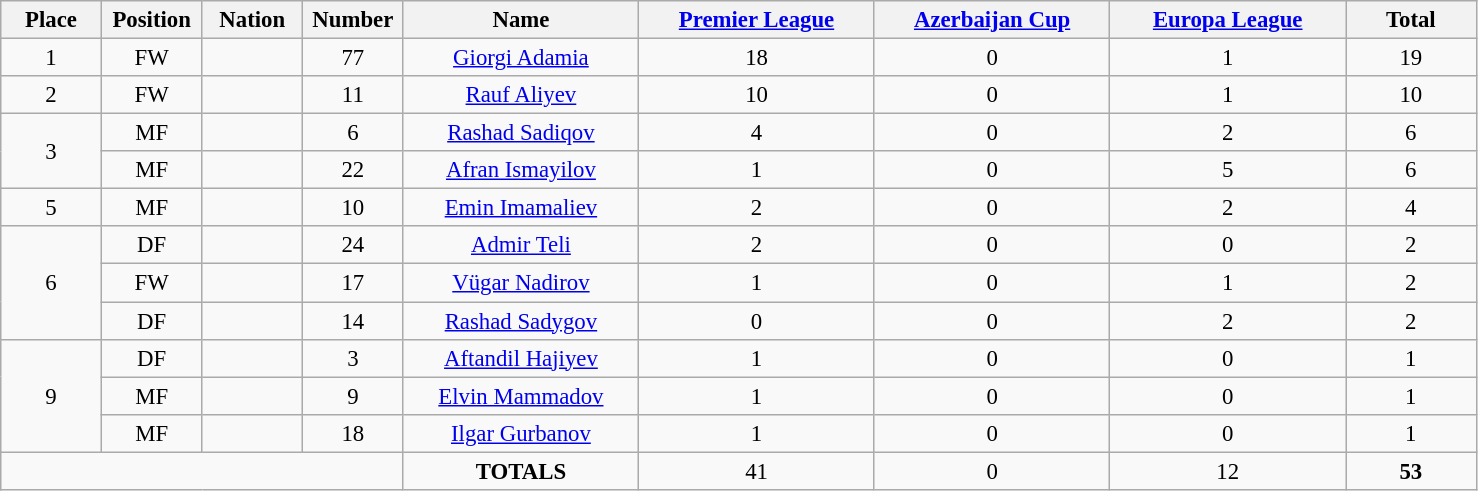<table class="wikitable" style="font-size: 95%; text-align: center;">
<tr>
<th width=60>Place</th>
<th width=60>Position</th>
<th width=60>Nation</th>
<th width=60>Number</th>
<th width=150>Name</th>
<th width=150><a href='#'>Premier League</a></th>
<th width=150><a href='#'>Azerbaijan Cup</a></th>
<th width=150><a href='#'>Europa League</a></th>
<th width=80>Total</th>
</tr>
<tr>
<td>1</td>
<td>FW</td>
<td></td>
<td>77</td>
<td><a href='#'>Giorgi Adamia</a></td>
<td>18</td>
<td>0</td>
<td>1</td>
<td>19</td>
</tr>
<tr>
<td>2</td>
<td>FW</td>
<td></td>
<td>11</td>
<td><a href='#'>Rauf Aliyev</a></td>
<td>10</td>
<td>0</td>
<td>1</td>
<td>10</td>
</tr>
<tr>
<td rowspan="2">3</td>
<td>MF</td>
<td></td>
<td>6</td>
<td><a href='#'>Rashad Sadiqov</a></td>
<td>4</td>
<td>0</td>
<td>2</td>
<td>6</td>
</tr>
<tr>
<td>MF</td>
<td></td>
<td>22</td>
<td><a href='#'>Afran Ismayilov</a></td>
<td>1</td>
<td>0</td>
<td>5</td>
<td>6</td>
</tr>
<tr>
<td>5</td>
<td>MF</td>
<td></td>
<td>10</td>
<td><a href='#'>Emin Imamaliev</a></td>
<td>2</td>
<td>0</td>
<td>2</td>
<td>4</td>
</tr>
<tr>
<td rowspan="3">6</td>
<td>DF</td>
<td></td>
<td>24</td>
<td><a href='#'>Admir Teli</a></td>
<td>2</td>
<td>0</td>
<td>0</td>
<td>2</td>
</tr>
<tr>
<td>FW</td>
<td></td>
<td>17</td>
<td><a href='#'>Vügar Nadirov</a></td>
<td>1</td>
<td>0</td>
<td>1</td>
<td>2</td>
</tr>
<tr>
<td>DF</td>
<td></td>
<td>14</td>
<td><a href='#'>Rashad Sadygov</a></td>
<td>0</td>
<td>0</td>
<td>2</td>
<td>2</td>
</tr>
<tr>
<td rowspan="3">9</td>
<td>DF</td>
<td></td>
<td>3</td>
<td><a href='#'>Aftandil Hajiyev</a></td>
<td>1</td>
<td>0</td>
<td>0</td>
<td>1</td>
</tr>
<tr>
<td>MF</td>
<td></td>
<td>9</td>
<td><a href='#'>Elvin Mammadov</a></td>
<td>1</td>
<td>0</td>
<td>0</td>
<td>1</td>
</tr>
<tr>
<td>MF</td>
<td></td>
<td>18</td>
<td><a href='#'>Ilgar Gurbanov</a></td>
<td>1</td>
<td>0</td>
<td>0</td>
<td>1</td>
</tr>
<tr>
<td colspan="4"></td>
<td><strong>TOTALS</strong></td>
<td>41</td>
<td>0</td>
<td>12</td>
<td><strong>53</strong></td>
</tr>
</table>
